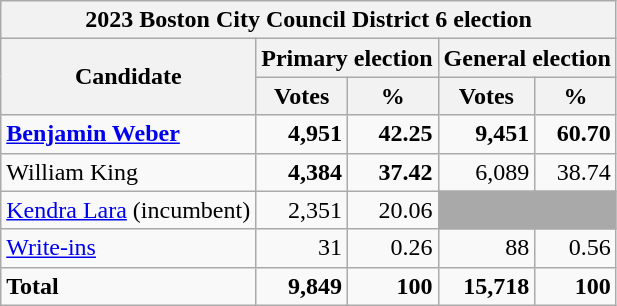<table class="wikitable">
<tr>
<th colspan="5">2023 Boston City Council District 6 election</th>
</tr>
<tr>
<th colspan="1" rowspan="2">Candidate</th>
<th colspan="2"><strong>Primary election</strong></th>
<th colspan="2"><strong>General election</strong></th>
</tr>
<tr>
<th>Votes</th>
<th>%</th>
<th>Votes</th>
<th>%</th>
</tr>
<tr>
<td><a href='#'><strong>Benjamin Weber</strong></a></td>
<td align="right"><strong>4,951</strong></td>
<td align="right"><strong>42.25</strong></td>
<td align="right"><strong>9,451</strong></td>
<td align="right"><strong>60.70</strong></td>
</tr>
<tr>
<td>William King</td>
<td align="right"><strong>4,384</strong></td>
<td align="right"><strong>37.42</strong></td>
<td align="right">6,089</td>
<td align="right">38.74</td>
</tr>
<tr>
<td><a href='#'>Kendra Lara</a> (incumbent)</td>
<td align="right">2,351</td>
<td align="right">20.06</td>
<td colspan="2" bgcolor="darkgray"> </td>
</tr>
<tr>
<td><a href='#'>Write-ins</a></td>
<td align="right">31</td>
<td align="right">0.26</td>
<td align="right">88</td>
<td align="right">0.56</td>
</tr>
<tr>
<td><strong>Total</strong></td>
<td align="right"><strong>9,849</strong></td>
<td align="right"><strong>100</strong></td>
<td align="right"><strong>15,718</strong></td>
<td align="right"><strong>100</strong></td>
</tr>
</table>
